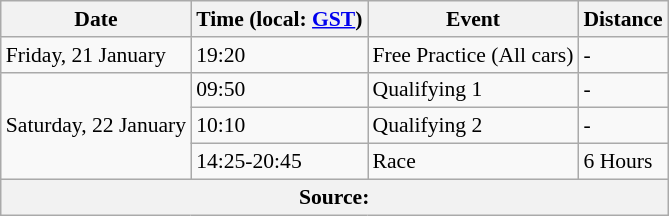<table class="wikitable" style="font-size: 90%;">
<tr>
<th>Date</th>
<th>Time (local: <a href='#'>GST</a>)</th>
<th>Event</th>
<th>Distance</th>
</tr>
<tr>
<td>Friday, 21 January</td>
<td>19:20</td>
<td>Free Practice (All cars)</td>
<td>-</td>
</tr>
<tr>
<td rowspan="3">Saturday, 22 January</td>
<td>09:50</td>
<td>Qualifying 1</td>
<td>-</td>
</tr>
<tr>
<td>10:10</td>
<td>Qualifying 2</td>
<td>-</td>
</tr>
<tr>
<td>14:25-20:45</td>
<td>Race</td>
<td>6 Hours</td>
</tr>
<tr>
<th colspan="4">Source:</th>
</tr>
</table>
